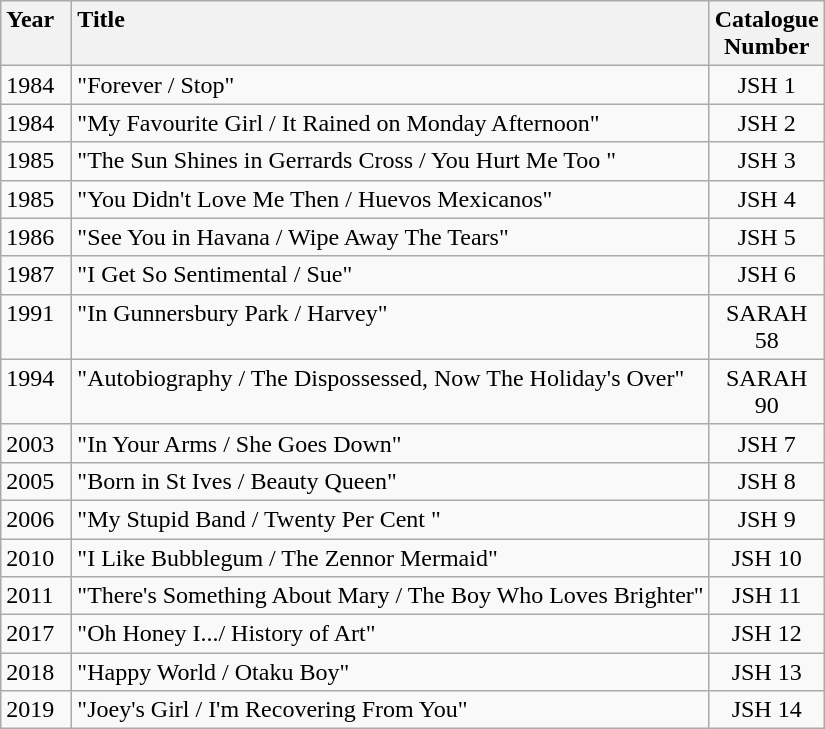<table class="wikitable">
<tr>
<th style="vertical-align:top; text-align:left; width:40px;">Year</th>
<th style="text-align:left; vertical-align:top;">Title</th>
<th style="vertical-align:top; text-align:center; width:40px;">Catalogue Number</th>
</tr>
<tr style="vertical-align:top;">
<td style="text-align:left; ">1984</td>
<td style="text-align:left; ">"Forever / Stop"</td>
<td style="text-align:center; ">JSH 1</td>
</tr>
<tr style="vertical-align:top;">
<td style="text-align:left; ">1984</td>
<td style="text-align:left; ">"My Favourite Girl / It Rained on Monday Afternoon"</td>
<td style="text-align:center; ">JSH 2</td>
</tr>
<tr style="vertical-align:top;">
<td style="text-align:left; ">1985</td>
<td style="text-align:left; ">"The Sun Shines in Gerrards Cross / You Hurt Me Too "</td>
<td style="text-align:center; ">JSH 3</td>
</tr>
<tr style="vertical-align:top;">
<td style="text-align:left; ">1985</td>
<td style="text-align:left; ">"You Didn't Love Me Then / Huevos Mexicanos"</td>
<td style="text-align:center; ">JSH 4</td>
</tr>
<tr style="vertical-align:top;">
<td style="text-align:left; ">1986</td>
<td style="text-align:left; ">"See You in Havana / Wipe Away The Tears"</td>
<td style="text-align:center; ">JSH 5</td>
</tr>
<tr style="vertical-align:top;">
<td style="text-align:left; ">1987</td>
<td style="text-align:left; ">"I Get So Sentimental / Sue"</td>
<td style="text-align:center; ">JSH 6</td>
</tr>
<tr style="vertical-align:top;">
<td style="text-align:left; ">1991</td>
<td style="text-align:left; ">"In Gunnersbury Park / Harvey"</td>
<td style="text-align:center; ">SARAH 58</td>
</tr>
<tr style="vertical-align:top;">
<td style="text-align:left; ">1994</td>
<td style="text-align:left; ">"Autobiography / The Dispossessed, Now The Holiday's Over"</td>
<td style="text-align:center; ">SARAH 90</td>
</tr>
<tr style="vertical-align:top;">
<td style="text-align:left; ">2003</td>
<td style="text-align:left; ">"In Your Arms / She Goes Down"</td>
<td style="text-align:center; ">JSH 7</td>
</tr>
<tr style="vertical-align:top;">
<td style="text-align:left; ">2005</td>
<td style="text-align:left; ">"Born in St Ives / Beauty Queen"</td>
<td style="text-align:center; ">JSH 8</td>
</tr>
<tr style="vertical-align:top;">
<td style="text-align:left; ">2006</td>
<td style="text-align:left; ">"My Stupid Band / Twenty Per Cent "</td>
<td style="text-align:center; ">JSH 9</td>
</tr>
<tr style="vertical-align:top;">
<td style="text-align:left; ">2010</td>
<td style="text-align:left; ">"I Like Bubblegum / The Zennor Mermaid"</td>
<td style="text-align:center; ">JSH 10</td>
</tr>
<tr style="vertical-align:top;">
<td style="text-align:left; ">2011</td>
<td style="text-align:left; ">"There's Something About Mary / The Boy Who Loves Brighter"</td>
<td style="text-align:center; ">JSH 11</td>
</tr>
<tr style="vertical-align:top;">
<td style="text-align:left; ">2017</td>
<td style="text-align:left; ">"Oh Honey I.../ History of Art"</td>
<td style="text-align:center; ">JSH 12</td>
</tr>
<tr style="vertical-align:top;">
<td style="text-align:left; ">2018</td>
<td style="text-align:left; ">"Happy World / Otaku Boy"</td>
<td style="text-align:center; ">JSH 13</td>
</tr>
<tr style="vertical-align:top;">
<td style="text-align:left; ">2019</td>
<td style="text-align:left; ">"Joey's Girl / I'm Recovering From You"</td>
<td style="text-align:center; ">JSH 14</td>
</tr>
</table>
